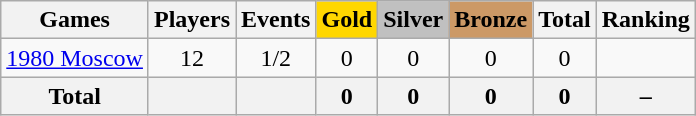<table class="wikitable sortable" style="text-align:center">
<tr>
<th>Games</th>
<th>Players</th>
<th>Events</th>
<th style="background-color:gold;">Gold</th>
<th style="background-color:silver;">Silver</th>
<th style="background-color:#c96;">Bronze</th>
<th>Total</th>
<th>Ranking</th>
</tr>
<tr>
<td align=left><a href='#'>1980 Moscow</a></td>
<td>12</td>
<td>1/2</td>
<td>0</td>
<td>0</td>
<td>0</td>
<td>0</td>
<td></td>
</tr>
<tr>
<th>Total</th>
<th></th>
<th></th>
<th>0</th>
<th>0</th>
<th>0</th>
<th>0</th>
<th>–</th>
</tr>
</table>
